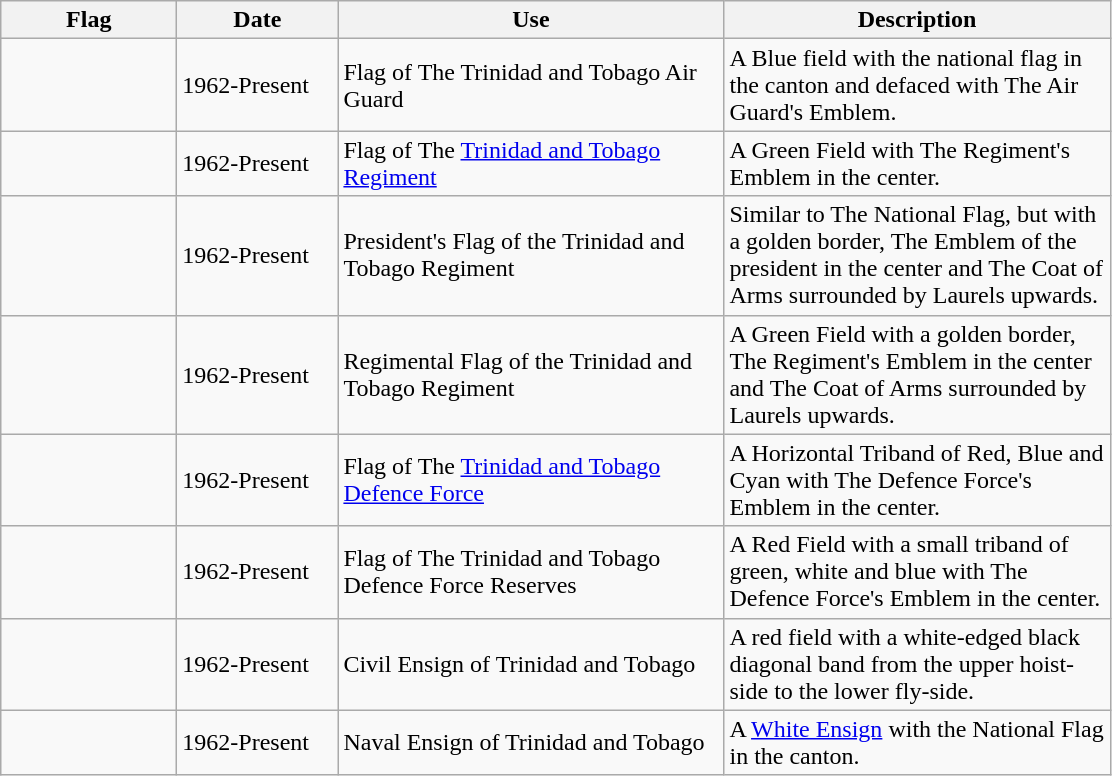<table class="wikitable">
<tr>
<th style="width:110px;">Flag</th>
<th style="width:100px;">Date</th>
<th style="width:250px;">Use</th>
<th style="width:250px;">Description</th>
</tr>
<tr>
<td></td>
<td>1962-Present</td>
<td>Flag of The Trinidad and Tobago Air Guard</td>
<td>A Blue field with the national flag in the canton and defaced with The Air Guard's Emblem.</td>
</tr>
<tr>
<td></td>
<td>1962-Present</td>
<td>Flag of The <a href='#'>Trinidad and Tobago Regiment</a></td>
<td>A Green Field with The Regiment's Emblem in the center.</td>
</tr>
<tr>
<td></td>
<td>1962-Present</td>
<td>President's Flag of the Trinidad and Tobago Regiment</td>
<td>Similar to The National Flag, but with a golden border, The Emblem of the president in the center and The Coat of Arms surrounded by Laurels upwards.</td>
</tr>
<tr>
<td></td>
<td>1962-Present</td>
<td>Regimental Flag of the Trinidad and Tobago Regiment</td>
<td>A Green Field with a golden border, The Regiment's Emblem in the center and The Coat of Arms surrounded by Laurels upwards.</td>
</tr>
<tr>
<td></td>
<td>1962-Present</td>
<td>Flag of The <a href='#'>Trinidad and Tobago Defence Force</a></td>
<td>A Horizontal Triband of Red, Blue and Cyan with The Defence Force's Emblem in the center.</td>
</tr>
<tr>
<td></td>
<td>1962-Present</td>
<td>Flag of The Trinidad and Tobago Defence Force Reserves</td>
<td>A Red Field with a small triband of green, white and blue with The Defence Force's Emblem in the center.</td>
</tr>
<tr>
<td></td>
<td>1962-Present</td>
<td>Civil Ensign of Trinidad and Tobago</td>
<td>A red field with a white-edged black diagonal band from the upper hoist-side to the lower fly-side.</td>
</tr>
<tr>
<td></td>
<td>1962-Present</td>
<td>Naval Ensign of Trinidad and Tobago</td>
<td>A <a href='#'>White Ensign</a> with the National Flag in the canton.</td>
</tr>
</table>
